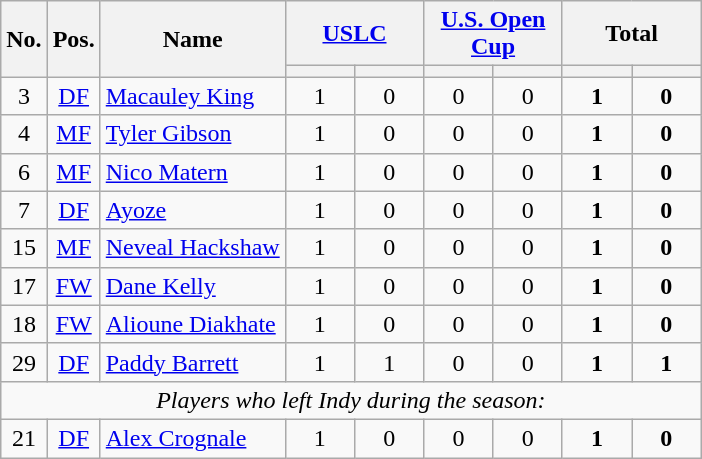<table class="wikitable sortable" style="text-align: center;">
<tr>
<th rowspan=2>No.</th>
<th rowspan=2>Pos.</th>
<th rowspan=2>Name</th>
<th colspan=2 style="width:85px;"><a href='#'>USLC</a></th>
<th colspan=2 style="width:85px;"><a href='#'>U.S. Open Cup</a></th>
<th colspan=2 style="width:85px;"><strong>Total</strong></th>
</tr>
<tr>
<th></th>
<th></th>
<th></th>
<th></th>
<th></th>
<th></th>
</tr>
<tr>
<td>3</td>
<td><a href='#'>DF</a></td>
<td align=left> <a href='#'>Macauley King</a></td>
<td>1</td>
<td>0</td>
<td>0</td>
<td>0</td>
<td><strong>1</strong></td>
<td><strong>0</strong></td>
</tr>
<tr>
<td>4</td>
<td><a href='#'>MF</a></td>
<td align=left> <a href='#'>Tyler Gibson</a></td>
<td>1</td>
<td>0</td>
<td>0</td>
<td>0</td>
<td><strong>1</strong></td>
<td><strong>0</strong></td>
</tr>
<tr>
<td>6</td>
<td><a href='#'>MF</a></td>
<td align=left> <a href='#'>Nico Matern</a></td>
<td>1</td>
<td>0</td>
<td>0</td>
<td>0</td>
<td><strong>1</strong></td>
<td><strong>0</strong></td>
</tr>
<tr>
<td>7</td>
<td><a href='#'>DF</a></td>
<td align=left> <a href='#'>Ayoze</a></td>
<td>1</td>
<td>0</td>
<td>0</td>
<td>0</td>
<td><strong>1</strong></td>
<td><strong>0</strong></td>
</tr>
<tr>
<td>15</td>
<td><a href='#'>MF</a></td>
<td align=left> <a href='#'>Neveal Hackshaw</a></td>
<td>1</td>
<td>0</td>
<td>0</td>
<td>0</td>
<td><strong>1</strong></td>
<td><strong>0</strong></td>
</tr>
<tr>
<td>17</td>
<td><a href='#'>FW</a></td>
<td align=left> <a href='#'>Dane Kelly</a></td>
<td>1</td>
<td>0</td>
<td>0</td>
<td>0</td>
<td><strong>1</strong></td>
<td><strong>0</strong></td>
</tr>
<tr>
<td>18</td>
<td><a href='#'>FW</a></td>
<td align=left> <a href='#'>Alioune Diakhate</a></td>
<td>1</td>
<td>0</td>
<td>0</td>
<td>0</td>
<td><strong>1</strong></td>
<td><strong>0</strong></td>
</tr>
<tr>
<td>29</td>
<td><a href='#'>DF</a></td>
<td align=left> <a href='#'>Paddy Barrett</a></td>
<td>1</td>
<td>1</td>
<td>0</td>
<td>0</td>
<td><strong>1</strong></td>
<td><strong>1</strong></td>
</tr>
<tr>
<td colspan=9><em>Players who left Indy during the season:</em></td>
</tr>
<tr>
<td>21</td>
<td><a href='#'>DF</a></td>
<td align=left> <a href='#'>Alex Crognale</a></td>
<td>1</td>
<td>0</td>
<td>0</td>
<td>0</td>
<td><strong>1</strong></td>
<td><strong>0</strong></td>
</tr>
</table>
